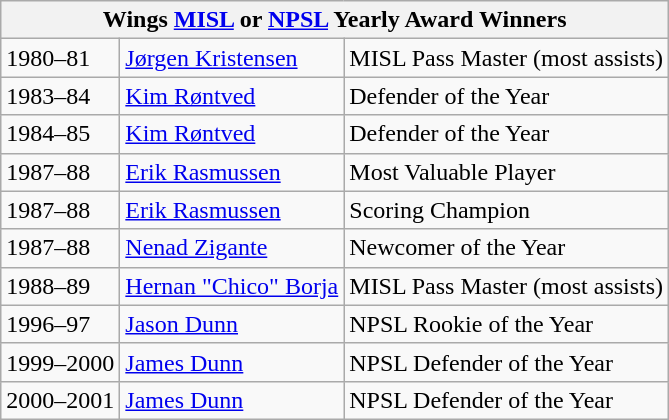<table class="wikitable">
<tr>
<th colspan=3>Wings <a href='#'>MISL</a> or <a href='#'>NPSL</a> Yearly Award Winners</th>
</tr>
<tr>
<td>1980–81</td>
<td><a href='#'>Jørgen Kristensen</a></td>
<td>MISL Pass Master (most assists)</td>
</tr>
<tr>
<td>1983–84</td>
<td><a href='#'>Kim Røntved</a></td>
<td>Defender of the Year</td>
</tr>
<tr>
<td>1984–85</td>
<td><a href='#'>Kim Røntved</a></td>
<td>Defender of the Year</td>
</tr>
<tr>
<td>1987–88</td>
<td><a href='#'>Erik Rasmussen</a></td>
<td>Most Valuable Player</td>
</tr>
<tr>
<td>1987–88</td>
<td><a href='#'>Erik Rasmussen</a></td>
<td>Scoring Champion</td>
</tr>
<tr>
<td>1987–88</td>
<td><a href='#'>Nenad Zigante</a></td>
<td>Newcomer of the Year</td>
</tr>
<tr>
<td>1988–89</td>
<td><a href='#'>Hernan "Chico" Borja</a></td>
<td>MISL Pass Master (most assists)</td>
</tr>
<tr>
<td>1996–97</td>
<td><a href='#'>Jason Dunn</a></td>
<td>NPSL Rookie of the Year</td>
</tr>
<tr>
<td>1999–2000</td>
<td><a href='#'>James Dunn</a></td>
<td>NPSL Defender of the Year</td>
</tr>
<tr>
<td>2000–2001</td>
<td><a href='#'>James Dunn</a></td>
<td>NPSL Defender of the Year</td>
</tr>
</table>
